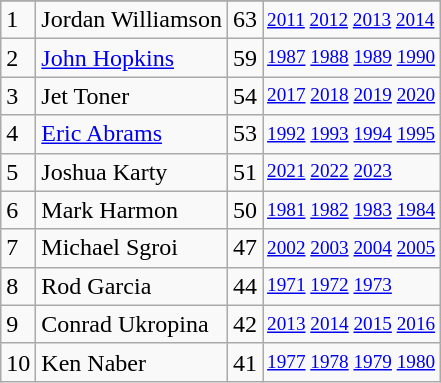<table class="wikitable">
<tr>
</tr>
<tr>
<td>1</td>
<td>Jordan Williamson</td>
<td>63</td>
<td style="font-size:80%;"><a href='#'>2011</a> <a href='#'>2012</a> <a href='#'>2013</a> <a href='#'>2014</a></td>
</tr>
<tr>
<td>2</td>
<td><a href='#'>John Hopkins</a></td>
<td>59</td>
<td style="font-size:80%;"><a href='#'>1987</a> <a href='#'>1988</a> <a href='#'>1989</a> <a href='#'>1990</a></td>
</tr>
<tr>
<td>3</td>
<td>Jet Toner</td>
<td>54</td>
<td style="font-size:80%;"><a href='#'>2017</a> <a href='#'>2018</a> <a href='#'>2019</a> <a href='#'>2020</a></td>
</tr>
<tr>
<td>4</td>
<td><a href='#'>Eric Abrams</a></td>
<td>53</td>
<td style="font-size:80%;"><a href='#'>1992</a> <a href='#'>1993</a> <a href='#'>1994</a> <a href='#'>1995</a></td>
</tr>
<tr>
<td>5</td>
<td>Joshua Karty</td>
<td>51</td>
<td style="font-size:80%;"><a href='#'>2021</a> <a href='#'>2022</a> <a href='#'>2023</a></td>
</tr>
<tr>
<td>6</td>
<td>Mark Harmon</td>
<td>50</td>
<td style="font-size:80%;"><a href='#'>1981</a> <a href='#'>1982</a> <a href='#'>1983</a> <a href='#'>1984</a></td>
</tr>
<tr>
<td>7</td>
<td>Michael Sgroi</td>
<td>47</td>
<td style="font-size:80%;"><a href='#'>2002</a> <a href='#'>2003</a> <a href='#'>2004</a> <a href='#'>2005</a></td>
</tr>
<tr>
<td>8</td>
<td>Rod Garcia</td>
<td>44</td>
<td style="font-size:80%;"><a href='#'>1971</a> <a href='#'>1972</a> <a href='#'>1973</a></td>
</tr>
<tr>
<td>9</td>
<td>Conrad Ukropina</td>
<td>42</td>
<td style="font-size:80%;"><a href='#'>2013</a> <a href='#'>2014</a> <a href='#'>2015</a> <a href='#'>2016</a></td>
</tr>
<tr>
<td>10</td>
<td>Ken Naber</td>
<td>41</td>
<td style="font-size:80%;"><a href='#'>1977</a> <a href='#'>1978</a> <a href='#'>1979</a> <a href='#'>1980</a></td>
</tr>
</table>
